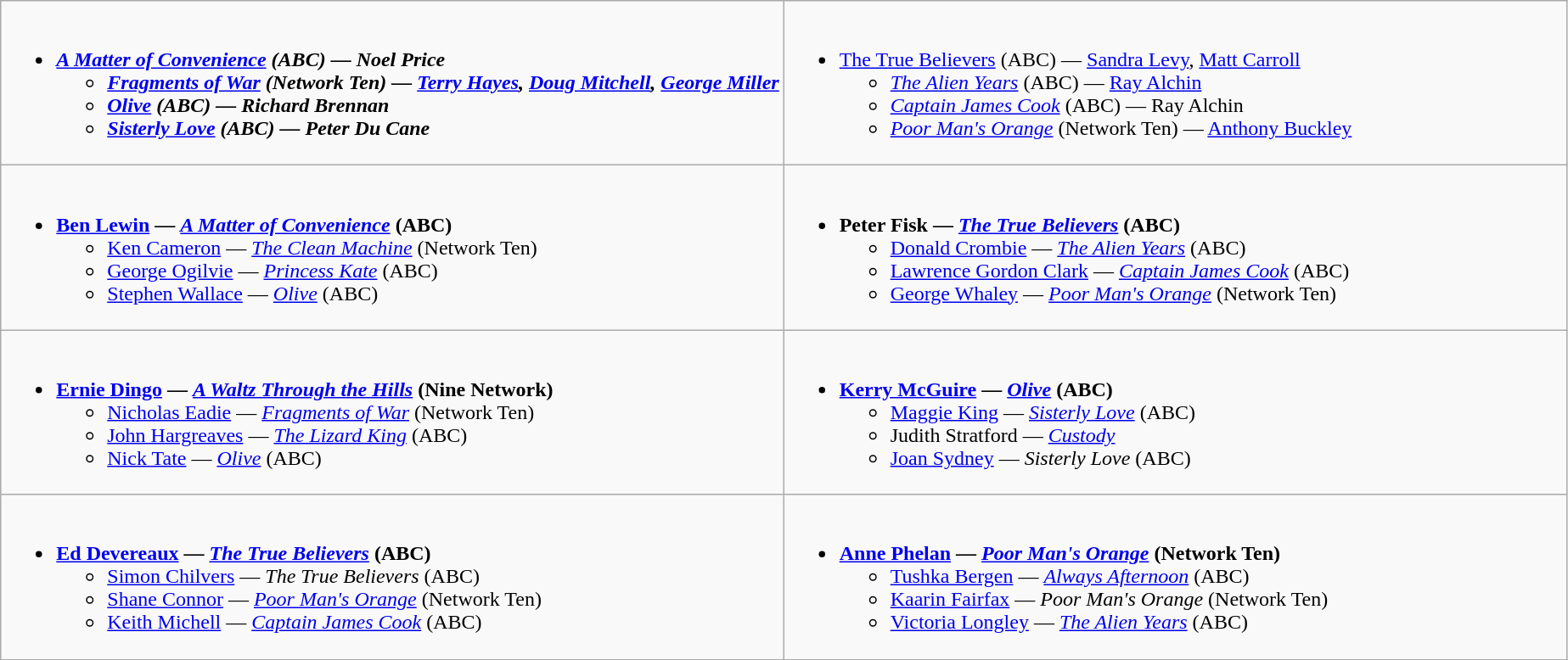<table class="wikitable" style="width=">
<tr>
<td valign="top" width="50%"><br><ul><li><strong><em><a href='#'>A Matter of Convenience</a><em> (ABC) — Noel Price<strong><ul><li></em><a href='#'>Fragments of War</a><em> (Network Ten) — <a href='#'>Terry Hayes</a>, <a href='#'>Doug Mitchell</a>, <a href='#'>George Miller</a></li><li></em><a href='#'>Olive</a><em> (ABC) — Richard Brennan</li><li></em><a href='#'>Sisterly Love</a><em> (ABC) — Peter Du Cane</li></ul></li></ul></td>
<td valign="top" width="50%"><br><ul><li></em></strong><a href='#'>The True Believers</a></em> (ABC) — <a href='#'>Sandra Levy</a>, <a href='#'>Matt Carroll</a></strong><ul><li><em><a href='#'>The Alien Years</a></em> (ABC) — <a href='#'>Ray Alchin</a></li><li><em><a href='#'>Captain James Cook</a></em> (ABC) — Ray Alchin</li><li><em><a href='#'>Poor Man's Orange</a></em> (Network Ten) — <a href='#'>Anthony Buckley</a></li></ul></li></ul></td>
</tr>
<tr>
<td valign="top" width="50%"><br><ul><li><strong><a href='#'>Ben Lewin</a> — <em><a href='#'>A Matter of Convenience</a></em> (ABC)</strong><ul><li><a href='#'>Ken Cameron</a> — <em><a href='#'>The Clean Machine</a></em> (Network Ten)</li><li><a href='#'>George Ogilvie</a> — <em><a href='#'>Princess Kate</a></em> (ABC)</li><li><a href='#'>Stephen Wallace</a> — <em><a href='#'>Olive</a></em> (ABC)</li></ul></li></ul></td>
<td valign="top" width="50%"><br><ul><li><strong>Peter Fisk — <em><a href='#'>The True Believers</a></em> (ABC)</strong><ul><li><a href='#'>Donald Crombie</a> — <em><a href='#'>The Alien Years</a></em> (ABC)</li><li><a href='#'>Lawrence Gordon Clark</a> — <em><a href='#'>Captain James Cook</a></em> (ABC)</li><li><a href='#'>George Whaley</a> — <em><a href='#'>Poor Man's Orange</a></em> (Network Ten)</li></ul></li></ul></td>
</tr>
<tr>
<td valign="top" width="50%"><br><ul><li><strong><a href='#'>Ernie Dingo</a> — <em><a href='#'>A Waltz Through the Hills</a></em> (Nine Network)</strong><ul><li><a href='#'>Nicholas Eadie</a> — <em><a href='#'>Fragments of War</a></em> (Network Ten)</li><li><a href='#'>John Hargreaves</a> — <em><a href='#'>The Lizard King</a></em> (ABC)</li><li><a href='#'>Nick Tate</a> — <em><a href='#'>Olive</a></em> (ABC)</li></ul></li></ul></td>
<td valign="top" width="50%"><br><ul><li><strong><a href='#'>Kerry McGuire</a> — <em><a href='#'>Olive</a></em> (ABC)</strong><ul><li><a href='#'>Maggie King</a> — <em><a href='#'>Sisterly Love</a></em> (ABC)</li><li>Judith Stratford — <em><a href='#'>Custody</a></em></li><li><a href='#'>Joan Sydney</a> — <em>Sisterly Love</em> (ABC)</li></ul></li></ul></td>
</tr>
<tr>
<td valign="top" width="50%"><br><ul><li><strong><a href='#'>Ed Devereaux</a> — <em><a href='#'>The True Believers</a></em> (ABC)</strong><ul><li><a href='#'>Simon Chilvers</a> — <em>The True Believers</em> (ABC)</li><li><a href='#'>Shane Connor</a> — <em><a href='#'>Poor Man's Orange</a></em> (Network Ten)</li><li><a href='#'>Keith Michell</a> — <em><a href='#'>Captain James Cook</a></em> (ABC)</li></ul></li></ul></td>
<td valign="top" width="50%"><br><ul><li><strong><a href='#'>Anne Phelan</a> — <em><a href='#'>Poor Man's Orange</a></em> (Network Ten)</strong><ul><li><a href='#'>Tushka Bergen</a> — <em><a href='#'>Always Afternoon</a></em> (ABC)</li><li><a href='#'>Kaarin Fairfax</a> — <em>Poor Man's Orange</em> (Network Ten)</li><li><a href='#'>Victoria Longley</a> — <em><a href='#'>The Alien Years</a></em> (ABC)</li></ul></li></ul></td>
</tr>
<tr>
</tr>
</table>
